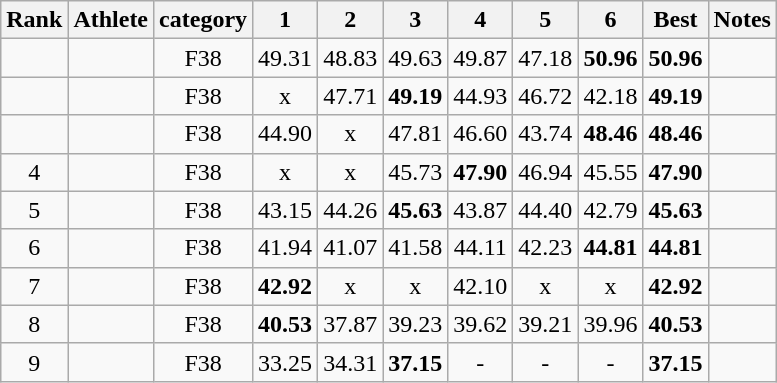<table class="wikitable sortable" style="text-align:center">
<tr>
<th>Rank</th>
<th>Athlete</th>
<th>category</th>
<th>1</th>
<th>2</th>
<th>3</th>
<th>4</th>
<th>5</th>
<th>6</th>
<th>Best</th>
<th>Notes</th>
</tr>
<tr>
<td></td>
<td style="text-align:left"></td>
<td>F38</td>
<td>49.31</td>
<td>48.83</td>
<td>49.63</td>
<td>49.87</td>
<td>47.18</td>
<td><strong>50.96</strong></td>
<td><strong>50.96</strong></td>
<td></td>
</tr>
<tr>
<td></td>
<td style="text-align:left"></td>
<td>F38</td>
<td>x</td>
<td>47.71</td>
<td><strong>49.19</strong></td>
<td>44.93</td>
<td>46.72</td>
<td>42.18</td>
<td><strong>49.19</strong></td>
<td></td>
</tr>
<tr>
<td></td>
<td style="text-align:left"></td>
<td>F38</td>
<td>44.90</td>
<td>x</td>
<td>47.81</td>
<td>46.60</td>
<td>43.74</td>
<td><strong>48.46</strong></td>
<td><strong>48.46</strong></td>
<td></td>
</tr>
<tr>
<td>4</td>
<td style="text-align:left"></td>
<td>F38</td>
<td>x</td>
<td>x</td>
<td>45.73</td>
<td><strong>47.90</strong></td>
<td>46.94</td>
<td>45.55</td>
<td><strong>47.90</strong></td>
<td></td>
</tr>
<tr>
<td>5</td>
<td style="text-align:left"></td>
<td>F38</td>
<td>43.15</td>
<td>44.26</td>
<td><strong>45.63</strong></td>
<td>43.87</td>
<td>44.40</td>
<td>42.79</td>
<td><strong>45.63</strong></td>
<td></td>
</tr>
<tr>
<td>6</td>
<td style="text-align:left"></td>
<td>F38</td>
<td>41.94</td>
<td>41.07</td>
<td>41.58</td>
<td>44.11</td>
<td>42.23</td>
<td><strong>44.81</strong></td>
<td><strong>44.81</strong></td>
<td></td>
</tr>
<tr>
<td>7</td>
<td style="text-align:left"></td>
<td>F38</td>
<td><strong>42.92</strong></td>
<td>x</td>
<td>x</td>
<td>42.10</td>
<td>x</td>
<td>x</td>
<td><strong>42.92</strong></td>
<td></td>
</tr>
<tr>
<td>8</td>
<td style="text-align:left"></td>
<td>F38</td>
<td><strong>40.53</strong></td>
<td>37.87</td>
<td>39.23</td>
<td>39.62</td>
<td>39.21</td>
<td>39.96</td>
<td><strong>40.53</strong></td>
<td></td>
</tr>
<tr>
<td>9</td>
<td style="text-align:left"></td>
<td>F38</td>
<td>33.25</td>
<td>34.31</td>
<td><strong>37.15</strong></td>
<td>-</td>
<td>-</td>
<td>-</td>
<td><strong>37.15</strong></td>
<td></td>
</tr>
</table>
